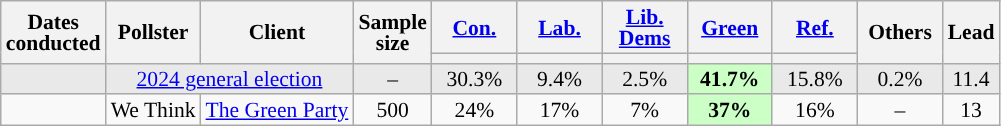<table class="wikitable sortable mw-datatable" style="text-align:center; font-size:90%; line-height:14px">
<tr>
<th rowspan=2>Dates<br>conducted</th>
<th rowspan=2>Pollster</th>
<th rowspan=2>Client</th>
<th rowspan=2 data-sort-type="number">Sample<br>size</th>
<th class="unsortable" style="width:50px"><a href='#'>Con.</a></th>
<th class="unsortable" style="width:50px"><a href='#'>Lab.</a></th>
<th class="unsortable" style="width:50px"><a href='#'>Lib. Dems</a></th>
<th class="unsortable" style="width:50px"><a href='#'>Green</a></th>
<th class="unsortable" style="width:50px"><a href='#'>Ref.</a></th>
<th rowspan=2 class="unsortable" style="width:50px">Others</th>
<th rowspan=2 data-sort-type="number">Lead</th>
</tr>
<tr>
<th data-sort-type="number" style="background:"></th>
<th data-sort-type="number" style="background:"></th>
<th data-sort-type="number" style="background:"></th>
<th data-sort-type="number" style="background:"></th>
<th data-sort-type="number" style="background:"></th>
</tr>
<tr style="background:#e9e9e9">
<td></td>
<td colspan=2><a href='#'>2024 general election</a></td>
<td>–</td>
<td>30.3%</td>
<td>9.4%</td>
<td>2.5%</td>
<td style="background:#CCFFC6"><strong>41.7%</strong></td>
<td>15.8%</td>
<td>0.2%</td>
<td style="background:">11.4</td>
</tr>
<tr>
<td></td>
<td>We Think</td>
<td><a href='#'>The Green Party</a></td>
<td>500</td>
<td>24%</td>
<td>17%</td>
<td>7%</td>
<td style="background:#CCFFC6"><strong>37%</strong></td>
<td>16%</td>
<td>–</td>
<td style="background:">13</td>
</tr>
</table>
